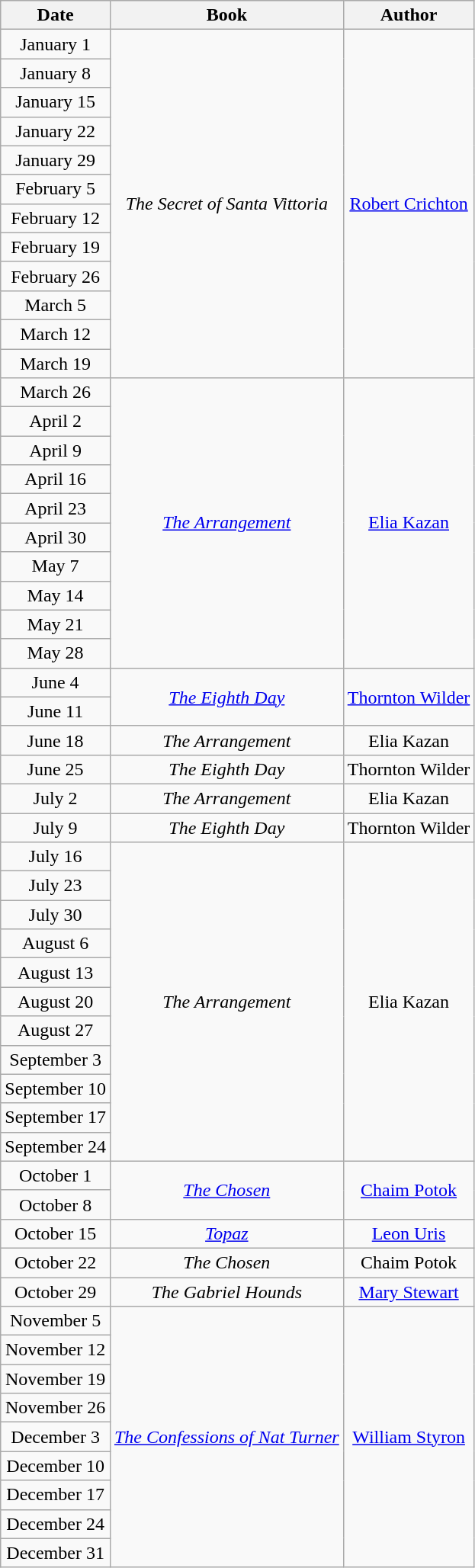<table class="wikitable sortable" style="text-align: center">
<tr>
<th>Date</th>
<th>Book</th>
<th>Author</th>
</tr>
<tr>
<td>January 1</td>
<td rowspan=12><em>The Secret of Santa Vittoria</em></td>
<td rowspan=12><a href='#'>Robert Crichton</a></td>
</tr>
<tr>
<td>January 8</td>
</tr>
<tr>
<td>January 15</td>
</tr>
<tr>
<td>January 22</td>
</tr>
<tr>
<td>January 29</td>
</tr>
<tr>
<td>February 5</td>
</tr>
<tr>
<td>February 12</td>
</tr>
<tr>
<td>February 19</td>
</tr>
<tr>
<td>February 26</td>
</tr>
<tr>
<td>March 5</td>
</tr>
<tr>
<td>March 12</td>
</tr>
<tr>
<td>March 19</td>
</tr>
<tr>
<td>March 26</td>
<td rowspan=10><em><a href='#'>The Arrangement</a></em></td>
<td rowspan=10><a href='#'>Elia Kazan</a></td>
</tr>
<tr>
<td>April 2</td>
</tr>
<tr>
<td>April 9</td>
</tr>
<tr>
<td>April 16</td>
</tr>
<tr>
<td>April 23</td>
</tr>
<tr>
<td>April 30</td>
</tr>
<tr>
<td>May 7</td>
</tr>
<tr>
<td>May 14</td>
</tr>
<tr>
<td>May 21</td>
</tr>
<tr>
<td>May 28</td>
</tr>
<tr>
<td>June 4</td>
<td rowspan=2><em><a href='#'>The Eighth Day</a></em></td>
<td rowspan=2><a href='#'>Thornton Wilder</a></td>
</tr>
<tr>
<td>June 11</td>
</tr>
<tr>
<td>June 18</td>
<td><em>The Arrangement</em></td>
<td>Elia Kazan</td>
</tr>
<tr>
<td>June 25</td>
<td><em>The Eighth Day</em></td>
<td>Thornton Wilder</td>
</tr>
<tr>
<td>July 2</td>
<td><em>The Arrangement</em></td>
<td>Elia Kazan</td>
</tr>
<tr>
<td>July 9</td>
<td><em>The Eighth Day</em></td>
<td>Thornton Wilder</td>
</tr>
<tr>
<td>July 16</td>
<td rowspan=11><em>The Arrangement</em></td>
<td rowspan=11>Elia Kazan</td>
</tr>
<tr>
<td>July 23</td>
</tr>
<tr>
<td>July 30</td>
</tr>
<tr>
<td>August 6</td>
</tr>
<tr>
<td>August 13</td>
</tr>
<tr>
<td>August 20</td>
</tr>
<tr>
<td>August 27</td>
</tr>
<tr>
<td>September 3</td>
</tr>
<tr>
<td>September 10</td>
</tr>
<tr>
<td>September 17</td>
</tr>
<tr>
<td>September 24</td>
</tr>
<tr>
<td>October 1</td>
<td rowspan=2><em><a href='#'>The Chosen</a></em></td>
<td rowspan=2><a href='#'>Chaim Potok</a></td>
</tr>
<tr>
<td>October 8</td>
</tr>
<tr>
<td>October 15</td>
<td><em><a href='#'>Topaz</a></em></td>
<td><a href='#'>Leon Uris</a></td>
</tr>
<tr>
<td>October 22</td>
<td><em>The Chosen</em></td>
<td>Chaim Potok</td>
</tr>
<tr>
<td>October 29</td>
<td><em>The Gabriel Hounds</em></td>
<td><a href='#'>Mary Stewart</a></td>
</tr>
<tr>
<td>November 5</td>
<td rowspan=9><em><a href='#'>The Confessions of Nat Turner</a></em></td>
<td rowspan=9><a href='#'>William Styron</a></td>
</tr>
<tr>
<td>November 12</td>
</tr>
<tr>
<td>November 19</td>
</tr>
<tr>
<td>November 26</td>
</tr>
<tr>
<td>December 3</td>
</tr>
<tr>
<td>December 10</td>
</tr>
<tr>
<td>December 17</td>
</tr>
<tr>
<td>December 24</td>
</tr>
<tr>
<td>December 31</td>
</tr>
</table>
